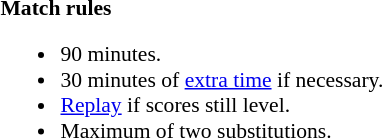<table style="width:100%; font-size:90%;">
<tr>
<td><br><strong>Match rules</strong><ul><li>90 minutes.</li><li>30 minutes of <a href='#'>extra time</a> if necessary.</li><li><a href='#'>Replay</a> if scores still level.</li><li>Maximum of two substitutions.</li></ul></td>
</tr>
</table>
